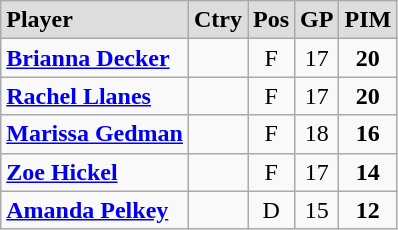<table class="wikitable">
<tr align="center" style="font-weight:bold; background-color:#dddddd;" |>
<td align="left">Player</td>
<td>Ctry</td>
<td>Pos</td>
<td>GP</td>
<td>PIM</td>
</tr>
<tr align="center">
<td align="left"><strong><a href='#'>Brianna Decker</a></strong></td>
<td></td>
<td>F</td>
<td>17</td>
<td><strong>20</strong></td>
</tr>
<tr align="center">
<td align="left"><strong><a href='#'>Rachel Llanes</a></strong></td>
<td></td>
<td>F</td>
<td>17</td>
<td><strong>20</strong></td>
</tr>
<tr align="center">
<td align="left"><strong><a href='#'>Marissa Gedman</a></strong></td>
<td></td>
<td>F</td>
<td>18</td>
<td><strong>16</strong></td>
</tr>
<tr align="center">
<td align="left"><strong><a href='#'>Zoe Hickel</a></strong></td>
<td></td>
<td>F</td>
<td>17</td>
<td><strong>14</strong></td>
</tr>
<tr align="center">
<td align="left"><strong><a href='#'>Amanda Pelkey</a></strong></td>
<td></td>
<td>D</td>
<td>15</td>
<td><strong>12</strong></td>
</tr>
</table>
